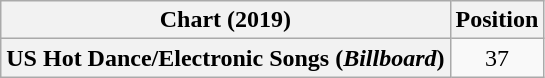<table class="wikitable plainrowheaders" style="text-align:center">
<tr>
<th scope="col">Chart (2019)</th>
<th scope="col">Position</th>
</tr>
<tr>
<th scope="row">US Hot Dance/Electronic Songs (<em>Billboard</em>)</th>
<td>37</td>
</tr>
</table>
